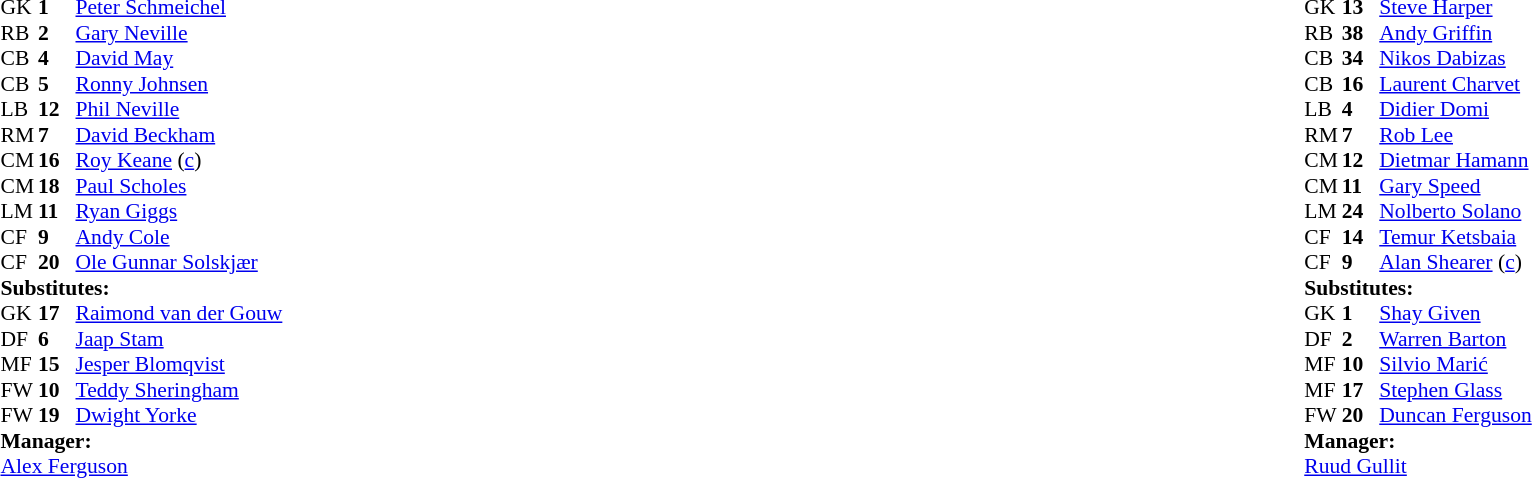<table width="100%">
<tr>
<td valign="top" width="40%"><br><table style="font-size:90%" cellspacing="0" cellpadding="0">
<tr>
<th width=25></th>
<th width=25></th>
</tr>
<tr>
<td>GK</td>
<td><strong>1</strong></td>
<td> <a href='#'>Peter Schmeichel</a></td>
</tr>
<tr>
<td>RB</td>
<td><strong>2</strong></td>
<td> <a href='#'>Gary Neville</a></td>
</tr>
<tr>
<td>CB</td>
<td><strong>4</strong></td>
<td> <a href='#'>David May</a></td>
</tr>
<tr>
<td>CB</td>
<td><strong>5</strong></td>
<td> <a href='#'>Ronny Johnsen</a></td>
</tr>
<tr>
<td>LB</td>
<td><strong>12</strong></td>
<td> <a href='#'>Phil Neville</a></td>
</tr>
<tr>
<td>RM</td>
<td><strong>7</strong></td>
<td> <a href='#'>David Beckham</a></td>
</tr>
<tr>
<td>CM</td>
<td><strong>16</strong></td>
<td> <a href='#'>Roy Keane</a> (<a href='#'>c</a>)</td>
<td></td>
<td></td>
</tr>
<tr>
<td>CM</td>
<td><strong>18</strong></td>
<td> <a href='#'>Paul Scholes</a></td>
<td></td>
<td></td>
</tr>
<tr>
<td>LM</td>
<td><strong>11</strong></td>
<td> <a href='#'>Ryan Giggs</a></td>
</tr>
<tr>
<td>CF</td>
<td><strong>9</strong></td>
<td> <a href='#'>Andy Cole</a></td>
<td></td>
<td></td>
</tr>
<tr>
<td>CF</td>
<td><strong>20</strong></td>
<td> <a href='#'>Ole Gunnar Solskjær</a></td>
</tr>
<tr>
<td colspan="4"><strong>Substitutes:</strong></td>
</tr>
<tr>
<td>GK</td>
<td><strong>17</strong></td>
<td> <a href='#'>Raimond van der Gouw</a></td>
</tr>
<tr>
<td>DF</td>
<td><strong>6</strong></td>
<td> <a href='#'>Jaap Stam</a></td>
<td></td>
<td></td>
</tr>
<tr>
<td>MF</td>
<td><strong>15</strong></td>
<td> <a href='#'>Jesper Blomqvist</a></td>
</tr>
<tr>
<td>FW</td>
<td><strong>10</strong></td>
<td> <a href='#'>Teddy Sheringham</a></td>
<td></td>
<td></td>
</tr>
<tr>
<td>FW</td>
<td><strong>19</strong></td>
<td> <a href='#'>Dwight Yorke</a></td>
<td></td>
<td></td>
</tr>
<tr>
<td colspan="4"><strong>Manager:</strong></td>
</tr>
<tr>
<td colspan="4"> <a href='#'>Alex Ferguson</a></td>
</tr>
</table>
</td>
<td valign="top"></td>
<td valign="top" width="50%"><br><table style="font-size: 90%; margin: auto;" cellspacing="0" cellpadding="0">
<tr>
<th width=25></th>
<th width=25></th>
</tr>
<tr>
<td>GK</td>
<td><strong>13</strong></td>
<td> <a href='#'>Steve Harper</a></td>
</tr>
<tr>
<td>RB</td>
<td><strong>38</strong></td>
<td> <a href='#'>Andy Griffin</a></td>
</tr>
<tr>
<td>CB</td>
<td><strong>34</strong></td>
<td> <a href='#'>Nikos Dabizas</a></td>
</tr>
<tr>
<td>CB</td>
<td><strong>16</strong></td>
<td> <a href='#'>Laurent Charvet</a></td>
</tr>
<tr>
<td>LB</td>
<td><strong>4</strong></td>
<td> <a href='#'>Didier Domi</a></td>
</tr>
<tr>
<td>RM</td>
<td><strong>7</strong></td>
<td> <a href='#'>Rob Lee</a></td>
</tr>
<tr>
<td>CM</td>
<td><strong>12</strong></td>
<td> <a href='#'>Dietmar Hamann</a></td>
<td></td>
<td></td>
</tr>
<tr>
<td>CM</td>
<td><strong>11</strong></td>
<td> <a href='#'>Gary Speed</a></td>
</tr>
<tr>
<td>LM</td>
<td><strong>24</strong></td>
<td> <a href='#'>Nolberto Solano</a></td>
<td></td>
<td></td>
</tr>
<tr>
<td>CF</td>
<td><strong>14</strong></td>
<td> <a href='#'>Temur Ketsbaia</a></td>
<td></td>
<td></td>
</tr>
<tr>
<td>CF</td>
<td><strong>9</strong></td>
<td> <a href='#'>Alan Shearer</a> (<a href='#'>c</a>)</td>
</tr>
<tr>
<td colspan="4"><strong>Substitutes:</strong></td>
</tr>
<tr>
<td>GK</td>
<td><strong>1</strong></td>
<td> <a href='#'>Shay Given</a></td>
</tr>
<tr>
<td>DF</td>
<td><strong>2</strong></td>
<td> <a href='#'>Warren Barton</a></td>
</tr>
<tr>
<td>MF</td>
<td><strong>10</strong></td>
<td> <a href='#'>Silvio Marić</a></td>
<td></td>
<td></td>
</tr>
<tr>
<td>MF</td>
<td><strong>17</strong></td>
<td> <a href='#'>Stephen Glass</a></td>
<td></td>
<td></td>
</tr>
<tr>
<td>FW</td>
<td><strong>20</strong></td>
<td> <a href='#'>Duncan Ferguson</a></td>
<td></td>
<td></td>
</tr>
<tr>
<td colspan="4"><strong>Manager:</strong></td>
</tr>
<tr>
<td colspan="4"> <a href='#'>Ruud Gullit</a></td>
</tr>
</table>
</td>
</tr>
</table>
